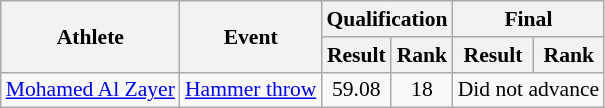<table class="wikitable" style="font-size:90%; text-align:center">
<tr>
<th rowspan="2">Athlete</th>
<th rowspan="2">Event</th>
<th colspan="2">Qualification</th>
<th colspan="2">Final</th>
</tr>
<tr>
<th>Result</th>
<th>Rank</th>
<th>Result</th>
<th>Rank</th>
</tr>
<tr>
<td align="left"><a href='#'>Mohamed Al Zayer</a></td>
<td align="left"><a href='#'>Hammer throw</a></td>
<td>59.08</td>
<td>18</td>
<td colspan="2">Did not advance</td>
</tr>
</table>
